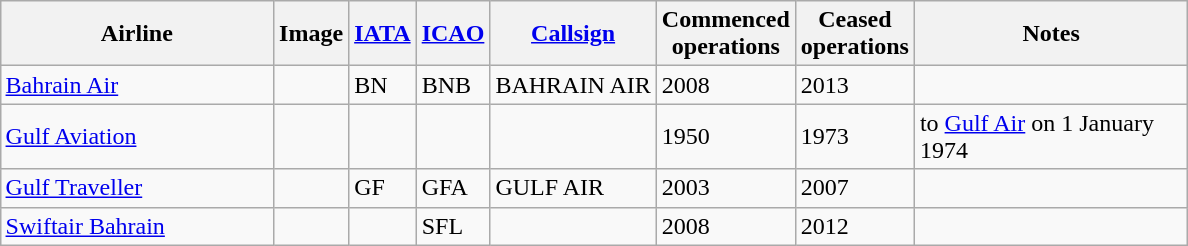<table class="wikitable sortable" style="border-collapse:collapse; margin:auto;" border="1" cellpadding="3">
<tr valign="middle">
<th style="width:175px;">Airline</th>
<th>Image</th>
<th><a href='#'>IATA</a></th>
<th><a href='#'>ICAO</a></th>
<th><a href='#'>Callsign</a></th>
<th>Commenced<br>operations</th>
<th>Ceased<br>operations</th>
<th style="width:175px;">Notes</th>
</tr>
<tr>
<td><a href='#'>Bahrain Air</a></td>
<td></td>
<td>BN</td>
<td>BNB</td>
<td>BAHRAIN AIR</td>
<td>2008</td>
<td>2013</td>
<td></td>
</tr>
<tr>
<td><a href='#'>Gulf Aviation</a></td>
<td></td>
<td></td>
<td></td>
<td></td>
<td>1950</td>
<td>1973</td>
<td>to <a href='#'>Gulf Air</a> on 1 January 1974</td>
</tr>
<tr>
<td><a href='#'>Gulf Traveller</a></td>
<td></td>
<td>GF</td>
<td>GFA</td>
<td>GULF AIR</td>
<td>2003</td>
<td>2007</td>
<td></td>
</tr>
<tr>
<td><a href='#'>Swiftair Bahrain</a></td>
<td></td>
<td></td>
<td>SFL</td>
<td></td>
<td>2008</td>
<td>2012</td>
<td></td>
</tr>
</table>
